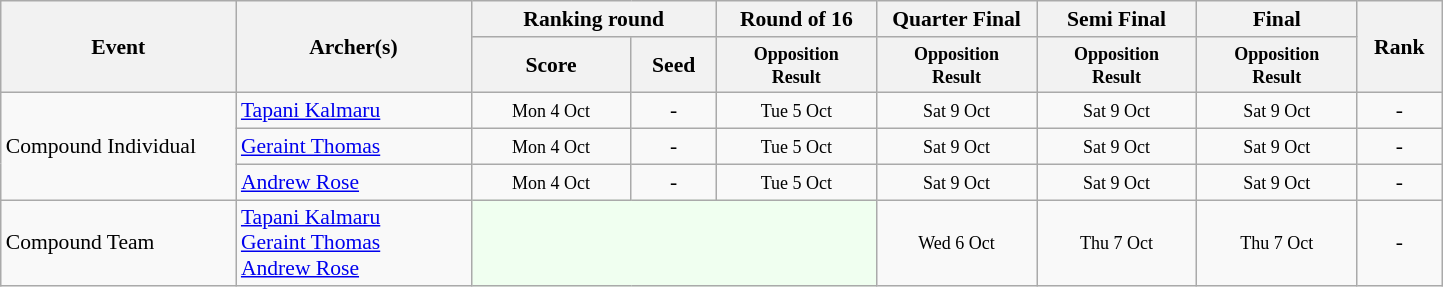<table class=wikitable style="font-size:90%">
<tr>
<th rowspan="2" width=150>Event</th>
<th rowspan="2" width=150>Archer(s)</th>
<th colspan="2" width=150>Ranking round</th>
<th width=100>Round of 16</th>
<th width=100>Quarter Final</th>
<th width=100>Semi Final</th>
<th width=100>Final</th>
<th rowspan="2" width=50>Rank</th>
</tr>
<tr>
<th width=100>Score</th>
<th width=50>Seed</th>
<th style="line-height:1em"><small>Opposition<br>Result</small></th>
<th style="line-height:1em"><small>Opposition<br>Result</small></th>
<th style="line-height:1em"><small>Opposition<br>Result</small></th>
<th style="line-height:1em"><small>Opposition<br>Result</small></th>
</tr>
<tr>
<td rowspan=3>Compound Individual</td>
<td><a href='#'>Tapani Kalmaru</a></td>
<td align="center"><small>Mon 4 Oct</small></td>
<td align="center">-</td>
<td align="center"><small>Tue 5 Oct</small></td>
<td align="center"><small>Sat 9 Oct</small></td>
<td align="center"><small>Sat 9 Oct</small></td>
<td align="center"><small>Sat 9 Oct</small></td>
<td align="center">-</td>
</tr>
<tr>
<td><a href='#'>Geraint Thomas</a></td>
<td align="center"><small>Mon 4 Oct</small></td>
<td align="center">-</td>
<td align="center"><small>Tue 5 Oct</small></td>
<td align="center"><small>Sat 9 Oct</small></td>
<td align="center"><small>Sat 9 Oct</small></td>
<td align="center"><small>Sat 9 Oct</small></td>
<td align="center">-</td>
</tr>
<tr>
<td><a href='#'>Andrew Rose</a></td>
<td align="center"><small>Mon 4 Oct</small></td>
<td align="center">-</td>
<td align="center"><small>Tue 5 Oct</small></td>
<td align="center"><small>Sat 9 Oct</small></td>
<td align="center"><small>Sat 9 Oct</small></td>
<td align="center"><small>Sat 9 Oct</small></td>
<td align="center">-</td>
</tr>
<tr>
<td>Compound Team</td>
<td><a href='#'>Tapani Kalmaru</a><br><a href='#'>Geraint Thomas</a><br><a href='#'>Andrew Rose</a></td>
<td colspan=3 bgcolor="honeydew"></td>
<td align="center"><small>Wed 6 Oct</small></td>
<td align="center"><small>Thu 7 Oct</small></td>
<td align="center"><small>Thu 7 Oct</small></td>
<td align="center">-</td>
</tr>
</table>
